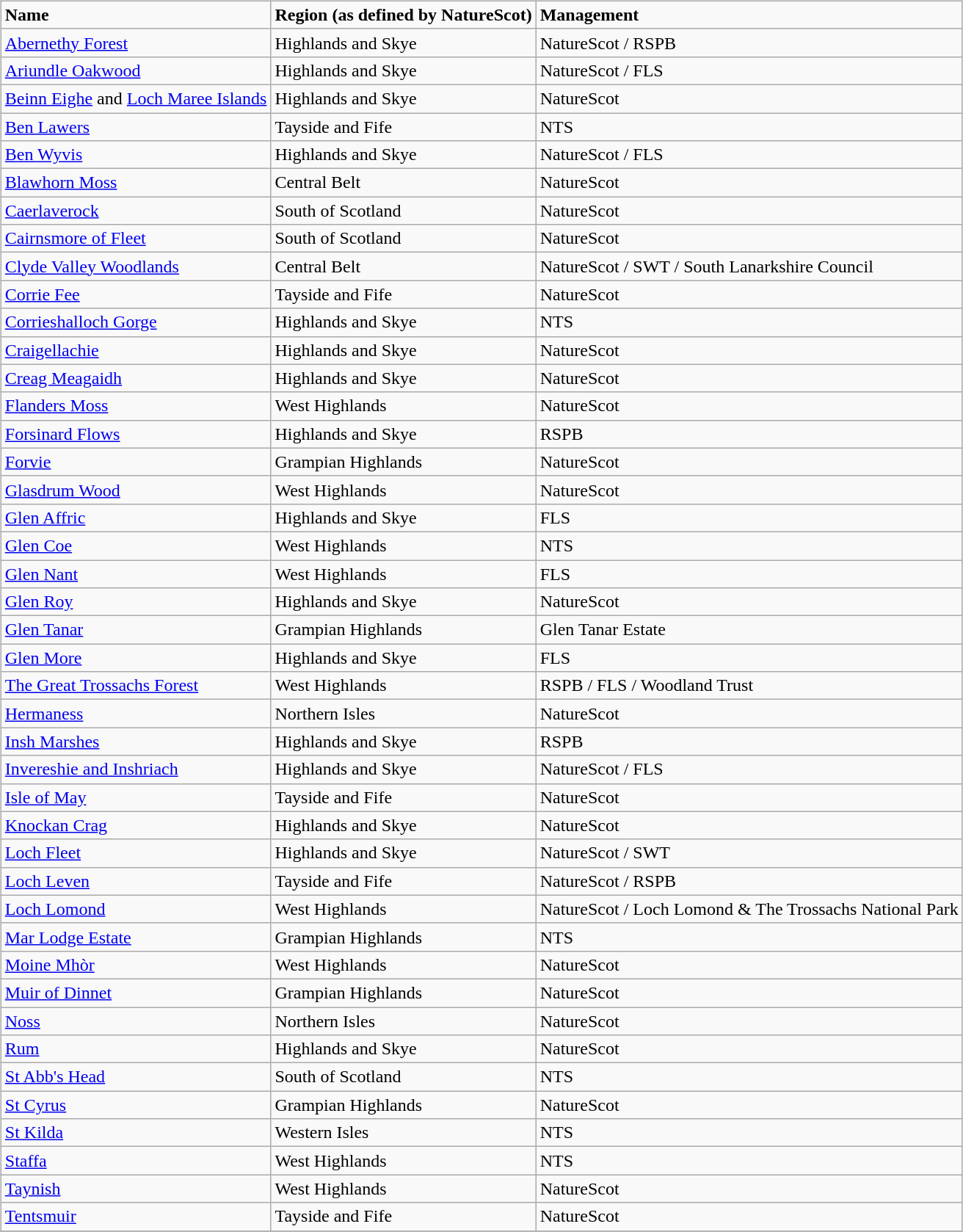<table>
<tr>
<td><br><table class="wikitable sortable">
<tr>
<td><strong>Name</strong></td>
<td><strong>Region (as defined by NatureScot)</strong></td>
<td><strong>Management</strong></td>
</tr>
<tr>
<td><a href='#'>Abernethy Forest</a></td>
<td>Highlands and Skye</td>
<td>NatureScot / RSPB	</td>
</tr>
<tr>
<td><a href='#'>Ariundle Oakwood</a></td>
<td>Highlands and Skye</td>
<td>NatureScot / FLS	</td>
</tr>
<tr>
<td><a href='#'>Beinn Eighe</a> and <a href='#'>Loch Maree Islands</a></td>
<td>Highlands and Skye</td>
<td>NatureScot	</td>
</tr>
<tr>
<td><a href='#'>Ben Lawers</a></td>
<td>Tayside and Fife</td>
<td>NTS	</td>
</tr>
<tr>
<td><a href='#'>Ben Wyvis</a></td>
<td>Highlands and Skye</td>
<td>NatureScot / FLS	</td>
</tr>
<tr>
<td><a href='#'>Blawhorn Moss</a></td>
<td>Central Belt</td>
<td>NatureScot	</td>
</tr>
<tr>
<td><a href='#'>Caerlaverock</a></td>
<td>South of Scotland</td>
<td>NatureScot	</td>
</tr>
<tr>
<td><a href='#'>Cairnsmore of Fleet</a></td>
<td>South of Scotland</td>
<td>NatureScot	</td>
</tr>
<tr>
<td><a href='#'>Clyde Valley Woodlands</a></td>
<td>Central Belt</td>
<td>NatureScot / SWT / South Lanarkshire Council	</td>
</tr>
<tr>
<td><a href='#'>Corrie Fee</a></td>
<td>Tayside and Fife</td>
<td>NatureScot	</td>
</tr>
<tr>
<td><a href='#'>Corrieshalloch Gorge</a></td>
<td>Highlands and Skye</td>
<td>NTS	</td>
</tr>
<tr>
<td><a href='#'>Craigellachie</a></td>
<td>Highlands and Skye</td>
<td>NatureScot	</td>
</tr>
<tr>
<td><a href='#'>Creag Meagaidh</a></td>
<td>Highlands and Skye</td>
<td>NatureScot	</td>
</tr>
<tr>
<td><a href='#'>Flanders Moss</a></td>
<td>West Highlands</td>
<td>NatureScot	</td>
</tr>
<tr>
<td><a href='#'>Forsinard Flows</a></td>
<td>Highlands and Skye</td>
<td>RSPB	</td>
</tr>
<tr>
<td><a href='#'>Forvie</a></td>
<td>Grampian Highlands</td>
<td>NatureScot	</td>
</tr>
<tr>
<td><a href='#'>Glasdrum Wood</a></td>
<td>West Highlands</td>
<td>NatureScot	</td>
</tr>
<tr>
<td><a href='#'>Glen Affric</a></td>
<td>Highlands and Skye</td>
<td>FLS	</td>
</tr>
<tr>
<td><a href='#'>Glen Coe</a></td>
<td>West Highlands</td>
<td>NTS	</td>
</tr>
<tr>
<td><a href='#'>Glen Nant</a></td>
<td>West Highlands</td>
<td>FLS	</td>
</tr>
<tr>
<td><a href='#'>Glen Roy</a></td>
<td>Highlands and Skye</td>
<td>NatureScot	</td>
</tr>
<tr>
<td><a href='#'>Glen Tanar</a></td>
<td>Grampian Highlands</td>
<td>Glen Tanar Estate	</td>
</tr>
<tr>
<td><a href='#'>Glen More</a></td>
<td>Highlands and Skye</td>
<td>FLS	</td>
</tr>
<tr>
<td><a href='#'>The Great Trossachs Forest</a></td>
<td>West Highlands</td>
<td>RSPB / FLS / Woodland Trust	</td>
</tr>
<tr>
<td><a href='#'>Hermaness</a></td>
<td>Northern Isles</td>
<td>NatureScot	</td>
</tr>
<tr>
<td><a href='#'>Insh Marshes</a></td>
<td>Highlands and Skye</td>
<td>RSPB	</td>
</tr>
<tr>
<td><a href='#'>Invereshie and Inshriach</a></td>
<td>Highlands and Skye</td>
<td>NatureScot / FLS	</td>
</tr>
<tr>
<td><a href='#'>Isle of May</a></td>
<td>Tayside and Fife</td>
<td>NatureScot	</td>
</tr>
<tr>
<td><a href='#'>Knockan Crag</a></td>
<td>Highlands and Skye</td>
<td>NatureScot	</td>
</tr>
<tr>
<td><a href='#'>Loch Fleet</a></td>
<td>Highlands and Skye</td>
<td>NatureScot / SWT	</td>
</tr>
<tr>
<td><a href='#'>Loch Leven</a></td>
<td>Tayside and Fife</td>
<td>NatureScot / RSPB	</td>
</tr>
<tr>
<td><a href='#'>Loch Lomond</a></td>
<td>West Highlands</td>
<td>NatureScot / Loch Lomond & The Trossachs National Park	</td>
</tr>
<tr>
<td><a href='#'>Mar Lodge Estate</a></td>
<td>Grampian Highlands</td>
<td>NTS	</td>
</tr>
<tr>
<td><a href='#'>Moine Mhòr</a></td>
<td>West Highlands</td>
<td>NatureScot	</td>
</tr>
<tr>
<td><a href='#'>Muir of Dinnet</a></td>
<td>Grampian Highlands</td>
<td>NatureScot	</td>
</tr>
<tr>
<td><a href='#'>Noss</a></td>
<td>Northern Isles</td>
<td>NatureScot	</td>
</tr>
<tr>
<td><a href='#'>Rum</a></td>
<td>Highlands and Skye</td>
<td>NatureScot	</td>
</tr>
<tr>
<td><a href='#'>St Abb's Head</a></td>
<td>South of Scotland</td>
<td>NTS	</td>
</tr>
<tr>
<td><a href='#'>St Cyrus</a></td>
<td>Grampian Highlands</td>
<td>NatureScot	</td>
</tr>
<tr>
<td><a href='#'>St Kilda</a></td>
<td>Western Isles</td>
<td>NTS	</td>
</tr>
<tr>
<td><a href='#'>Staffa</a></td>
<td>West Highlands</td>
<td>NTS	</td>
</tr>
<tr>
<td><a href='#'>Taynish</a></td>
<td>West Highlands</td>
<td>NatureScot	</td>
</tr>
<tr>
<td><a href='#'>Tentsmuir</a></td>
<td>Tayside and Fife</td>
<td>NatureScot	</td>
</tr>
<tr>
</tr>
</table>
</td>
<td></td>
</tr>
</table>
